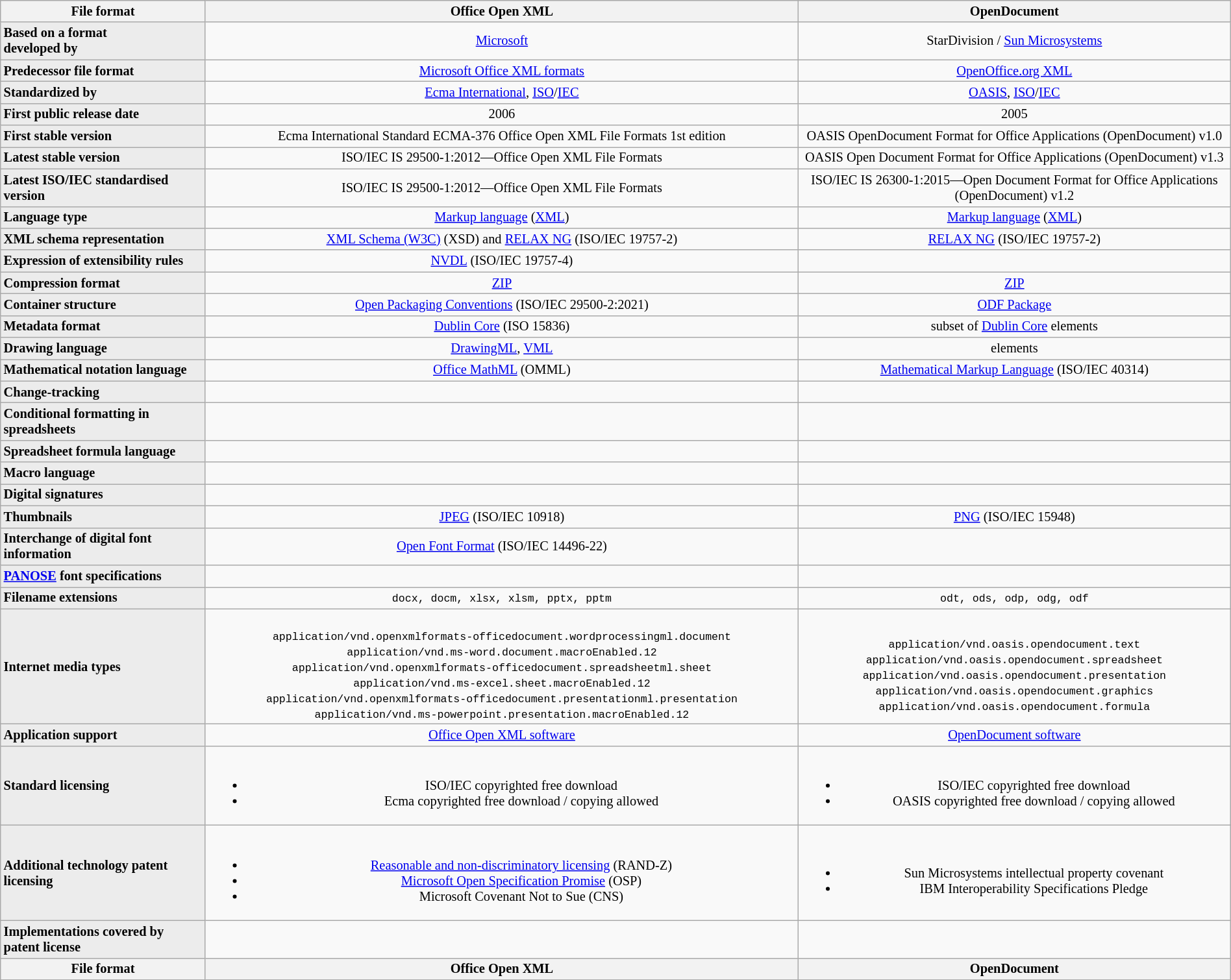<table class="wikitable sortable" style="font-size:85%; border:gray solid 1px; text-align:center; width:100%;">
<tr style="background: #ececec">
<th style="width:15em">File format</th>
<th>Office Open XML</th>
<th>OpenDocument</th>
</tr>
<tr>
<th style="text-align:left; background: #ececec;">Based on a format<br>developed by</th>
<td><a href='#'>Microsoft</a></td>
<td>StarDivision / <a href='#'>Sun Microsystems</a></td>
</tr>
<tr>
<th style="text-align:left; background: #ececec;">Predecessor file format</th>
<td><a href='#'>Microsoft Office XML formats</a></td>
<td><a href='#'>OpenOffice.org XML</a></td>
</tr>
<tr>
<th style="text-align:left; background: #ececec;">Standardized by</th>
<td><a href='#'>Ecma International</a>, <a href='#'>ISO</a>/<a href='#'>IEC</a></td>
<td><a href='#'>OASIS</a>, <a href='#'>ISO</a>/<a href='#'>IEC</a></td>
</tr>
<tr>
<th style="text-align:left; background: #ececec;">First public release date</th>
<td>2006</td>
<td>2005</td>
</tr>
<tr>
<th style="text-align:left; background: #ececec;">First stable version</th>
<td>Ecma International Standard ECMA-376 Office Open XML File Formats 1st edition</td>
<td>OASIS OpenDocument Format for Office Applications (OpenDocument) v1.0</td>
</tr>
<tr>
<th style="text-align:left; background: #ececec;">Latest stable version</th>
<td>ISO/IEC IS 29500-1:2012—Office Open XML File Formats</td>
<td>OASIS Open Document Format for Office Applications (OpenDocument) v1.3</td>
</tr>
<tr>
<th style="text-align:left; background: #ececec;">Latest ISO/IEC standardised version</th>
<td>ISO/IEC IS 29500-1:2012—Office Open XML File Formats</td>
<td>ISO/IEC IS 26300-1:2015—Open Document Format for Office Applications (OpenDocument) v1.2</td>
</tr>
<tr>
<th style="text-align:left; background: #ececec;">Language type</th>
<td><a href='#'>Markup language</a> (<a href='#'>XML</a>)</td>
<td><a href='#'>Markup language</a> (<a href='#'>XML</a>)</td>
</tr>
<tr>
<th style="text-align:left; background: #ececec;">XML schema representation</th>
<td><a href='#'>XML Schema (W3C)</a> (XSD) and <a href='#'>RELAX NG</a> (ISO/IEC 19757-2)</td>
<td><a href='#'>RELAX NG</a> (ISO/IEC 19757-2)</td>
</tr>
<tr>
<th style="text-align:left; background: #ececec;">Expression of extensibility rules</th>
<td><a href='#'>NVDL</a> (ISO/IEC 19757-4)</td>
<td></td>
</tr>
<tr>
<th style="text-align:left; background: #ececec;">Compression format</th>
<td><a href='#'>ZIP</a></td>
<td><a href='#'>ZIP</a></td>
</tr>
<tr>
<th style="text-align:left; background: #ececec;">Container structure</th>
<td><a href='#'>Open Packaging Conventions</a> (ISO/IEC 29500-2:2021)</td>
<td><a href='#'>ODF Package</a></td>
</tr>
<tr>
<th style="text-align:left; background: #ececec;">Metadata format</th>
<td><a href='#'>Dublin Core</a> (ISO 15836)</td>
<td>subset of <a href='#'>Dublin Core</a> elements</td>
</tr>
<tr>
<th style="text-align:left; background: #ececec;">Drawing language</th>
<td><a href='#'>DrawingML</a>, <a href='#'>VML</a></td>
<td> elements</td>
</tr>
<tr>
<th style="text-align:left; background: #ececec;">Mathematical notation language</th>
<td><a href='#'>Office MathML</a> (OMML)</td>
<td><a href='#'>Mathematical Markup Language</a> (ISO/IEC 40314)</td>
</tr>
<tr>
<th style="text-align:left; background: #ececec;">Change-tracking</th>
<td></td>
<td></td>
</tr>
<tr>
<th style="text-align:left; background: #ececec;">Conditional formatting in spreadsheets</th>
<td></td>
<td></td>
</tr>
<tr>
<th style="text-align:left; background: #ececec;">Spreadsheet formula language</th>
<td></td>
<td></td>
</tr>
<tr>
<th style="text-align:left; background: #ececec;">Macro language</th>
<td></td>
<td></td>
</tr>
<tr>
<th style="text-align:left; background: #ececec;">Digital signatures</th>
<td></td>
<td></td>
</tr>
<tr>
<th style="text-align:left; background: #ececec;">Thumbnails</th>
<td><a href='#'>JPEG</a> (ISO/IEC 10918)</td>
<td><a href='#'>PNG</a> (ISO/IEC 15948)</td>
</tr>
<tr>
<th style="text-align:left; background: #ececec;">Interchange of digital font information</th>
<td><a href='#'>Open Font Format</a> (ISO/IEC 14496-22)</td>
<td></td>
</tr>
<tr>
<th style="text-align:left; background: #ececec;"><a href='#'>PANOSE</a> font specifications</th>
<td></td>
<td></td>
</tr>
<tr>
<th style="text-align:left; background: #ececec;">Filename extensions</th>
<td><code>docx, docm, xlsx, xlsm, pptx, pptm</code></td>
<td><code>odt, ods, odp, odg, odf</code></td>
</tr>
<tr>
<th style="text-align:left; background: #ececec;">Internet media types</th>
<td><br><code>application/vnd.openxmlformats-officedocument.wordprocessingml.document<br>
application/vnd.ms-word.document.macroEnabled.12<br>
application/vnd.openxmlformats-officedocument.spreadsheetml.sheet<br>
application/vnd.ms-excel.sheet.macroEnabled.12<br>
application/vnd.openxmlformats-officedocument.presentationml.presentation
application/vnd.ms-powerpoint.presentation.macroEnabled.12</code></td>
<td><br><code>application/vnd.oasis.opendocument.text<br>
application/vnd.oasis.opendocument.spreadsheet<br>
application/vnd.oasis.opendocument.presentation<br>
application/vnd.oasis.opendocument.graphics<br>
application/vnd.oasis.opendocument.formula</code></td>
</tr>
<tr>
<th style="text-align:left; background: #ececec;">Application support</th>
<td><a href='#'>Office Open XML software</a></td>
<td><a href='#'>OpenDocument software</a></td>
</tr>
<tr>
<th style="text-align:left; background: #ececec;">Standard licensing</th>
<td><br><ul><li>ISO/IEC copyrighted free download</li><li>Ecma copyrighted free download / copying allowed</li></ul></td>
<td><br><ul><li>ISO/IEC copyrighted free download</li><li>OASIS copyrighted free download / copying allowed</li></ul></td>
</tr>
<tr>
<th style="text-align:left; background: #ececec;">Additional technology patent licensing</th>
<td><br><ul><li><a href='#'>Reasonable and non-discriminatory licensing</a> (RAND-Z)</li><li><a href='#'>Microsoft Open Specification Promise</a> (OSP)</li><li>Microsoft Covenant Not to Sue (CNS)</li></ul></td>
<td><br><ul><li>Sun Microsystems intellectual property covenant</li><li>IBM Interoperability Specifications Pledge</li></ul></td>
</tr>
<tr>
<th style="text-align:left; background: #ececec;">Implementations covered by patent license</th>
<td></td>
<td></td>
</tr>
<tr style="background: #ececec" class="sortbottom">
<th>File format</th>
<th>Office Open XML</th>
<th>OpenDocument</th>
</tr>
</table>
